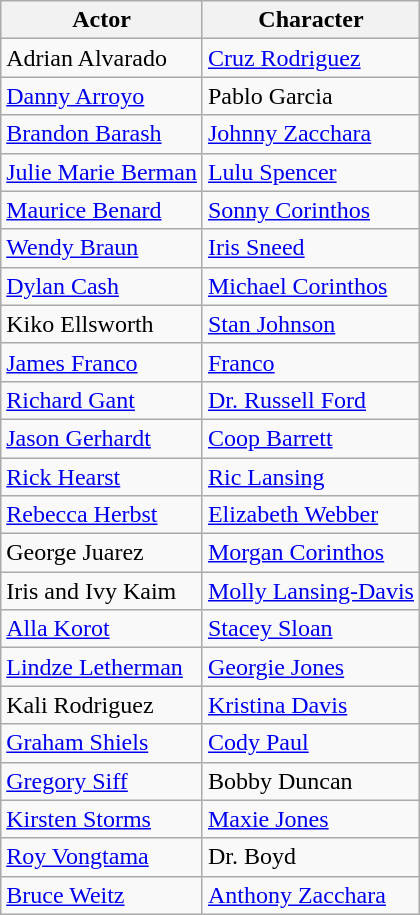<table class="wikitable">
<tr>
<th>Actor</th>
<th>Character</th>
</tr>
<tr>
<td>Adrian Alvarado</td>
<td><a href='#'>Cruz Rodriguez</a></td>
</tr>
<tr>
<td><a href='#'>Danny Arroyo</a></td>
<td>Pablo Garcia</td>
</tr>
<tr>
<td><a href='#'>Brandon Barash</a></td>
<td><a href='#'>Johnny Zacchara</a></td>
</tr>
<tr>
<td><a href='#'>Julie Marie Berman</a></td>
<td><a href='#'>Lulu Spencer</a></td>
</tr>
<tr>
<td><a href='#'>Maurice Benard</a></td>
<td><a href='#'>Sonny Corinthos</a></td>
</tr>
<tr>
<td><a href='#'>Wendy Braun</a></td>
<td><a href='#'>Iris Sneed</a></td>
</tr>
<tr>
<td><a href='#'>Dylan Cash</a></td>
<td><a href='#'>Michael Corinthos</a></td>
</tr>
<tr>
<td>Kiko Ellsworth</td>
<td><a href='#'>Stan Johnson</a></td>
</tr>
<tr>
<td><a href='#'>James Franco</a></td>
<td><a href='#'>Franco</a></td>
</tr>
<tr>
<td><a href='#'>Richard Gant</a></td>
<td><a href='#'>Dr. Russell Ford</a></td>
</tr>
<tr>
<td><a href='#'>Jason Gerhardt</a></td>
<td><a href='#'>Coop Barrett</a></td>
</tr>
<tr>
<td><a href='#'>Rick Hearst</a></td>
<td><a href='#'>Ric Lansing</a></td>
</tr>
<tr>
<td><a href='#'>Rebecca Herbst</a></td>
<td><a href='#'>Elizabeth Webber</a></td>
</tr>
<tr>
<td>George Juarez</td>
<td><a href='#'>Morgan Corinthos</a></td>
</tr>
<tr>
<td>Iris and Ivy Kaim</td>
<td><a href='#'>Molly Lansing-Davis</a></td>
</tr>
<tr>
<td><a href='#'>Alla Korot</a></td>
<td><a href='#'>Stacey Sloan</a></td>
</tr>
<tr>
<td><a href='#'>Lindze Letherman</a></td>
<td><a href='#'>Georgie Jones</a></td>
</tr>
<tr>
<td>Kali Rodriguez</td>
<td><a href='#'>Kristina Davis</a></td>
</tr>
<tr>
<td><a href='#'>Graham Shiels</a></td>
<td><a href='#'>Cody Paul</a></td>
</tr>
<tr>
<td><a href='#'>Gregory Siff</a></td>
<td>Bobby Duncan</td>
</tr>
<tr>
<td><a href='#'>Kirsten Storms</a></td>
<td><a href='#'>Maxie Jones</a></td>
</tr>
<tr>
<td><a href='#'>Roy Vongtama</a></td>
<td>Dr. Boyd</td>
</tr>
<tr>
<td><a href='#'>Bruce Weitz</a></td>
<td><a href='#'>Anthony Zacchara</a></td>
</tr>
</table>
